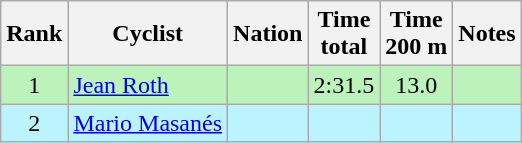<table class="wikitable sortable" style="text-align:center">
<tr>
<th>Rank</th>
<th>Cyclist</th>
<th>Nation</th>
<th>Time<br>total</th>
<th>Time<br>200 m</th>
<th>Notes</th>
</tr>
<tr bgcolor=bbf3bb>
<td>1</td>
<td align=left><a href='#'>Jean Roth</a></td>
<td align=left></td>
<td>2:31.5</td>
<td>13.0</td>
<td></td>
</tr>
<tr bgcolor=bbf3ff>
<td>2</td>
<td align=left><a href='#'>Mario Masanés</a></td>
<td align=left></td>
<td></td>
<td></td>
<td></td>
</tr>
</table>
